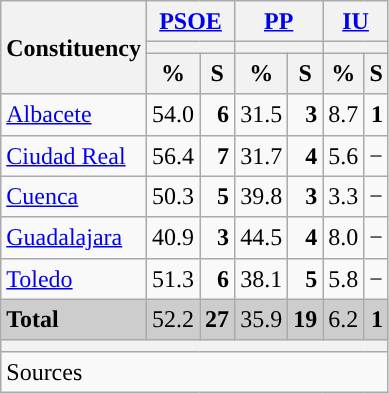<table class="wikitable sortable" style="text-align:right; line-height:20px;">
<tr>
<th rowspan="3">Constituency</th>
<th colspan="2" width="30px" class="unsortable"><a href='#'>PSOE</a></th>
<th colspan="2" width="30px" class="unsortable"><a href='#'>PP</a></th>
<th colspan="2" width="30px" class="unsortable"><a href='#'>IU</a></th>
</tr>
<tr>
<th colspan="2" style="background:"></th>
<th colspan="2" style="background:"></th>
<th colspan="2" style="background:"></th>
</tr>
<tr>
<th data-sort-type="number">%</th>
<th data-sort-type="number">S</th>
<th data-sort-type="number">%</th>
<th data-sort-type="number">S</th>
<th data-sort-type="number">%</th>
<th data-sort-type="number">S</th>
</tr>
<tr>
<td align="left"><a href='#'>Albacete</a></td>
<td style="background:">54.0</td>
<td><strong>6</strong></td>
<td>31.5</td>
<td><strong>3</strong></td>
<td>8.7</td>
<td><strong>1</strong></td>
</tr>
<tr>
<td align="left"><a href='#'>Ciudad Real</a></td>
<td style="background:">56.4</td>
<td><strong>7</strong></td>
<td>31.7</td>
<td><strong>4</strong></td>
<td>5.6</td>
<td>−</td>
</tr>
<tr>
<td align="left"><a href='#'>Cuenca</a></td>
<td style="background:">50.3</td>
<td><strong>5</strong></td>
<td>39.8</td>
<td><strong>3</strong></td>
<td>3.3</td>
<td>−</td>
</tr>
<tr>
<td align="left"><a href='#'>Guadalajara</a></td>
<td>40.9</td>
<td><strong>3</strong></td>
<td style="background:">44.5</td>
<td><strong>4</strong></td>
<td>8.0</td>
<td>−</td>
</tr>
<tr>
<td align="left"><a href='#'>Toledo</a></td>
<td style="background:">51.3</td>
<td><strong>6</strong></td>
<td>38.1</td>
<td><strong>5</strong></td>
<td>5.8</td>
<td>−</td>
</tr>
<tr style="background:#CDCDCD;">
<td align="left"><strong>Total</strong></td>
<td style="background:">52.2</td>
<td><strong>27</strong></td>
<td>35.9</td>
<td><strong>19</strong></td>
<td>6.2</td>
<td><strong>1</strong></td>
</tr>
<tr>
<th colspan="7"></th>
</tr>
<tr>
<th style="text-align:left; font-weight:normal; background:#F9F9F9" colspan="7">Sources</th>
</tr>
</table>
